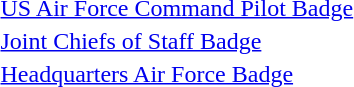<table>
<tr>
<td></td>
<td><a href='#'>US Air Force Command Pilot Badge</a></td>
</tr>
<tr>
<td></td>
<td><a href='#'>Joint Chiefs of Staff Badge</a></td>
</tr>
<tr>
<td></td>
<td><a href='#'>Headquarters Air Force Badge</a></td>
</tr>
</table>
